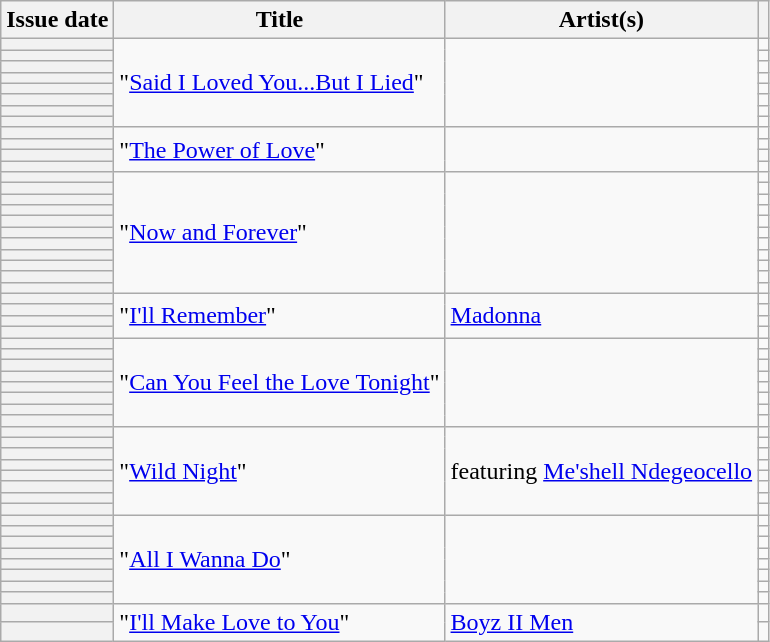<table class="wikitable sortable plainrowheaders">
<tr>
<th scope=col>Issue date</th>
<th scope=col>Title</th>
<th scope=col>Artist(s)</th>
<th scope=col class=unsortable></th>
</tr>
<tr>
<th scope=row></th>
<td rowspan="8">"<a href='#'>Said I Loved You...But I Lied</a>"</td>
<td rowspan="8"></td>
<td align=center></td>
</tr>
<tr>
<th scope=row></th>
<td align=center></td>
</tr>
<tr>
<th scope=row></th>
<td align=center></td>
</tr>
<tr>
<th scope=row></th>
<td align=center></td>
</tr>
<tr>
<th scope=row></th>
<td align=center></td>
</tr>
<tr>
<th scope=row></th>
<td align=center></td>
</tr>
<tr>
<th scope=row></th>
<td align=center></td>
</tr>
<tr>
<th scope=row></th>
<td align=center></td>
</tr>
<tr>
<th scope=row></th>
<td rowspan="4">"<a href='#'>The Power of Love</a>"</td>
<td rowspan="4"></td>
<td align=center></td>
</tr>
<tr>
<th scope=row></th>
<td align=center></td>
</tr>
<tr>
<th scope=row></th>
<td align=center></td>
</tr>
<tr>
<th scope=row></th>
<td align=center></td>
</tr>
<tr>
<th scope=row></th>
<td rowspan="11">"<a href='#'>Now and Forever</a>"</td>
<td rowspan="11"></td>
<td align=center></td>
</tr>
<tr>
<th scope=row></th>
<td align=center></td>
</tr>
<tr>
<th scope=row></th>
<td align=center></td>
</tr>
<tr>
<th scope=row></th>
<td align=center></td>
</tr>
<tr>
<th scope=row></th>
<td align=center></td>
</tr>
<tr>
<th scope=row></th>
<td align=center></td>
</tr>
<tr>
<th scope=row></th>
<td align=center></td>
</tr>
<tr>
<th scope=row></th>
<td align=center></td>
</tr>
<tr>
<th scope=row></th>
<td align=center></td>
</tr>
<tr>
<th scope=row></th>
<td align=center></td>
</tr>
<tr>
<th scope=row></th>
<td align=center></td>
</tr>
<tr>
<th scope=row></th>
<td rowspan="4">"<a href='#'>I'll Remember</a>"</td>
<td rowspan="4"><a href='#'>Madonna</a></td>
<td align=center></td>
</tr>
<tr>
<th scope=row></th>
<td align=center></td>
</tr>
<tr>
<th scope=row></th>
<td align=center></td>
</tr>
<tr>
<th scope=row></th>
<td align=center></td>
</tr>
<tr>
<th scope=row></th>
<td rowspan="8">"<a href='#'>Can You Feel the Love Tonight</a>"</td>
<td rowspan="8"></td>
<td align=center></td>
</tr>
<tr>
<th scope=row></th>
<td align=center></td>
</tr>
<tr>
<th scope=row></th>
<td align=center></td>
</tr>
<tr>
<th scope=row></th>
<td align=center></td>
</tr>
<tr>
<th scope=row></th>
<td align=center></td>
</tr>
<tr>
<th scope=row></th>
<td align=center></td>
</tr>
<tr>
<th scope=row></th>
<td align=center></td>
</tr>
<tr>
<th scope=row></th>
<td align=center></td>
</tr>
<tr>
<th scope=row></th>
<td rowspan="8">"<a href='#'>Wild Night</a>"</td>
<td rowspan="8"> featuring <a href='#'>Me'shell Ndegeocello</a></td>
<td align=center></td>
</tr>
<tr>
<th scope=row></th>
<td align=center></td>
</tr>
<tr>
<th scope=row></th>
<td align=center></td>
</tr>
<tr>
<th scope=row></th>
<td align=center></td>
</tr>
<tr>
<th scope=row></th>
<td align=center></td>
</tr>
<tr>
<th scope=row></th>
<td align=center></td>
</tr>
<tr>
<th scope=row></th>
<td align=center></td>
</tr>
<tr>
<th scope=row></th>
<td align=center></td>
</tr>
<tr>
<th scope=row></th>
<td rowspan="8">"<a href='#'>All I Wanna Do</a>"</td>
<td rowspan="8"></td>
<td align=center></td>
</tr>
<tr>
<th scope=row></th>
<td align=center></td>
</tr>
<tr>
<th scope=row></th>
<td align=center></td>
</tr>
<tr>
<th scope=row></th>
<td align=center></td>
</tr>
<tr>
<th scope=row></th>
<td align=center></td>
</tr>
<tr>
<th scope=row></th>
<td align=center></td>
</tr>
<tr>
<th scope=row></th>
<td align=center></td>
</tr>
<tr>
<th scope=row></th>
<td align=center></td>
</tr>
<tr>
<th scope=row></th>
<td rowspan="2">"<a href='#'>I'll Make Love to You</a>"</td>
<td rowspan="2"><a href='#'>Boyz II Men</a></td>
<td align=center></td>
</tr>
<tr>
<th scope=row></th>
<td align=center></td>
</tr>
</table>
